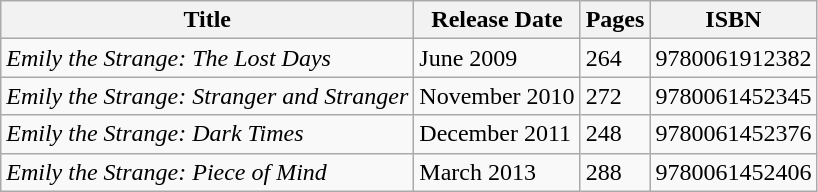<table class="wikitable">
<tr>
<th>Title</th>
<th>Release Date</th>
<th>Pages</th>
<th>ISBN</th>
</tr>
<tr>
<td><em>Emily the Strange: The Lost Days</em></td>
<td>June 2009</td>
<td>264</td>
<td>9780061912382</td>
</tr>
<tr>
<td><em>Emily the Strange: Stranger and Stranger</em></td>
<td>November 2010</td>
<td>272</td>
<td>9780061452345</td>
</tr>
<tr>
<td><em>Emily the Strange: Dark Times</em></td>
<td>December 2011</td>
<td>248</td>
<td>9780061452376</td>
</tr>
<tr>
<td><em>Emily the Strange: Piece of Mind</em></td>
<td>March 2013</td>
<td>288</td>
<td>9780061452406</td>
</tr>
</table>
